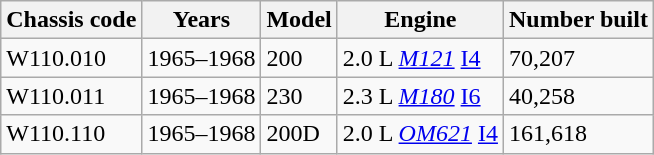<table class=wikitable>
<tr>
<th>Chassis code</th>
<th>Years</th>
<th>Model</th>
<th>Engine</th>
<th>Number built</th>
</tr>
<tr>
<td>W110.010</td>
<td>1965–1968</td>
<td>200</td>
<td>2.0 L <em><a href='#'>M121</a></em> <a href='#'>I4</a></td>
<td>70,207</td>
</tr>
<tr>
<td>W110.011</td>
<td>1965–1968</td>
<td>230</td>
<td>2.3 L <em><a href='#'>M180</a></em> <a href='#'>I6</a></td>
<td>40,258</td>
</tr>
<tr>
<td>W110.110</td>
<td>1965–1968</td>
<td>200D</td>
<td>2.0 L <em><a href='#'>OM621</a></em> <a href='#'>I4</a></td>
<td>161,618</td>
</tr>
</table>
